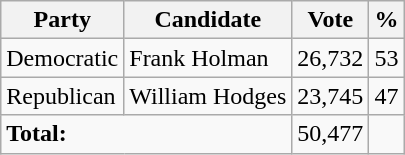<table class="wikitable">
<tr>
<th>Party</th>
<th>Candidate</th>
<th>Vote</th>
<th>%</th>
</tr>
<tr>
<td>Democratic</td>
<td>Frank Holman</td>
<td>26,732</td>
<td>53</td>
</tr>
<tr>
<td>Republican</td>
<td>William Hodges</td>
<td>23,745</td>
<td>47</td>
</tr>
<tr>
<td colspan="2"><strong>Total:</strong></td>
<td>50,477</td>
<td></td>
</tr>
</table>
